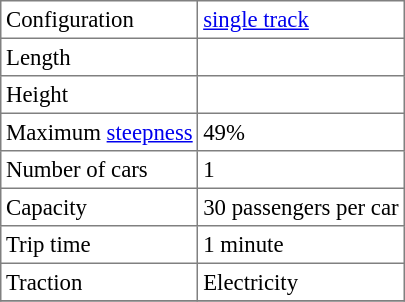<table border="1" cellspacing="0" cellpadding="3" style="border-collapse:collapse; font-size:95%;margin-right:10px; margin-bottom:5px;">
<tr>
<td>Configuration</td>
<td><a href='#'>single track</a></td>
</tr>
<tr>
<td>Length</td>
<td></td>
</tr>
<tr>
<td>Height</td>
<td></td>
</tr>
<tr>
<td>Maximum <a href='#'>steepness</a></td>
<td>49%</td>
</tr>
<tr>
<td>Number of cars</td>
<td>1</td>
</tr>
<tr>
<td>Capacity</td>
<td>30 passengers per car</td>
</tr>
<tr>
<td>Trip time</td>
<td>1 minute</td>
</tr>
<tr>
<td>Traction</td>
<td>Electricity</td>
</tr>
<tr>
</tr>
</table>
